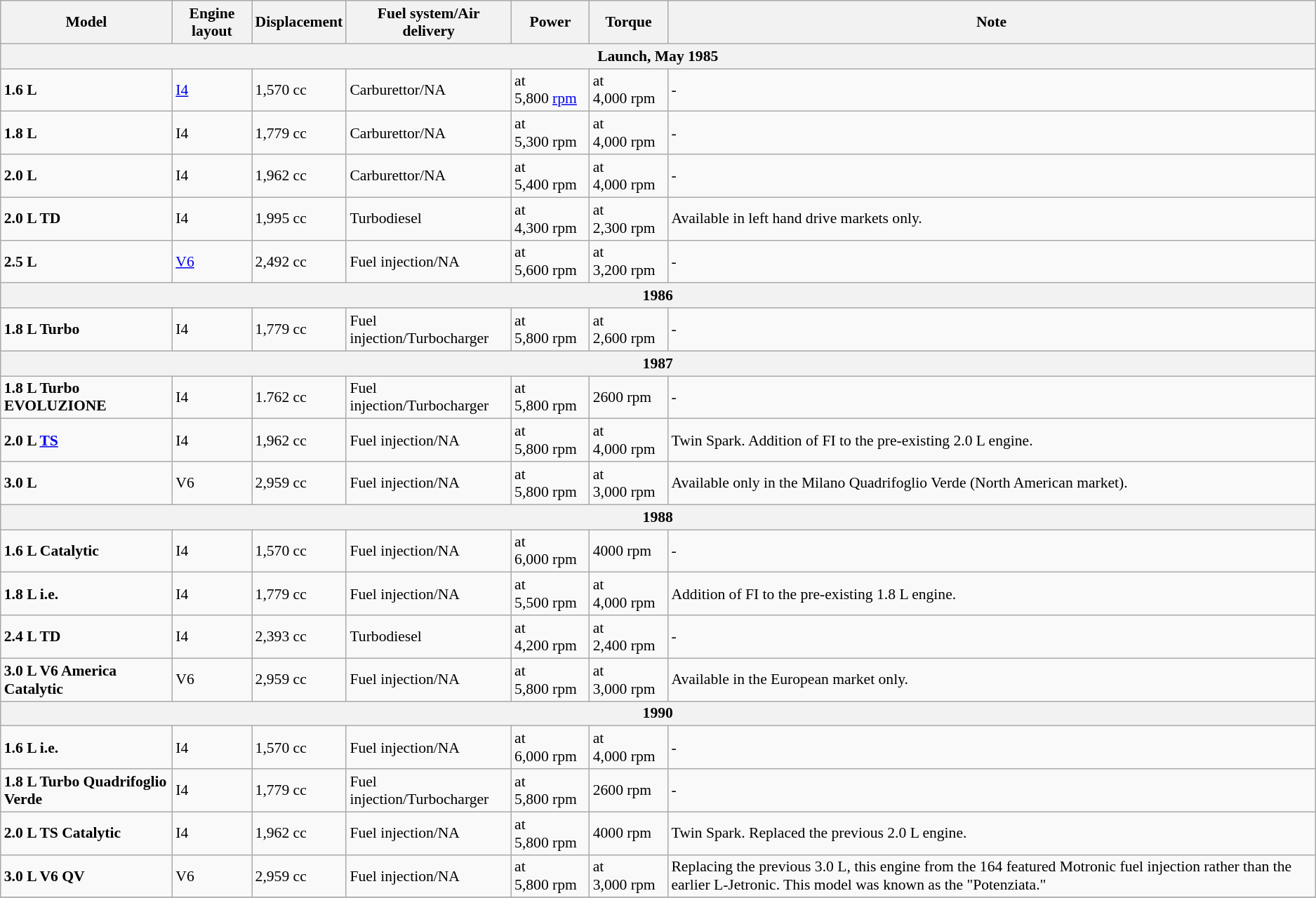<table class="wikitable defaultcenter" style="font-size:90%;">
<tr>
<th>Model</th>
<th>Engine layout</th>
<th>Displacement</th>
<th>Fuel system/Air delivery</th>
<th>Power</th>
<th>Torque</th>
<th>Note</th>
</tr>
<tr>
<th colspan="7">Launch, May 1985</th>
</tr>
<tr>
<td><strong>1.6 L</strong></td>
<td><a href='#'>I4</a></td>
<td>1,570 cc</td>
<td>Carburettor/NA</td>
<td> at 5,800 <a href='#'>rpm</a></td>
<td>  at 4,000 rpm</td>
<td>-</td>
</tr>
<tr>
<td><strong>1.8 L</strong></td>
<td>I4</td>
<td>1,779 cc</td>
<td>Carburettor/NA</td>
<td> at 5,300 rpm</td>
<td>  at 4,000 rpm</td>
<td>-</td>
</tr>
<tr>
<td><strong>2.0 L</strong></td>
<td>I4</td>
<td>1,962 cc</td>
<td>Carburettor/NA</td>
<td> at 5,400 rpm</td>
<td>  at 4,000 rpm</td>
<td>-</td>
</tr>
<tr>
<td><strong>2.0 L TD</strong></td>
<td>I4</td>
<td>1,995 cc</td>
<td>Turbodiesel</td>
<td> at 4,300 rpm</td>
<td>  at 2,300 rpm</td>
<td>Available in left hand drive markets only.</td>
</tr>
<tr>
<td><strong>2.5 L</strong></td>
<td><a href='#'>V6</a></td>
<td>2,492 cc</td>
<td>Fuel injection/NA</td>
<td> at 5,600 rpm</td>
<td>  at 3,200 rpm</td>
<td>-</td>
</tr>
<tr>
<th colspan="7">1986</th>
</tr>
<tr>
<td><strong>1.8 L Turbo</strong></td>
<td>I4</td>
<td>1,779 cc</td>
<td>Fuel injection/Turbocharger</td>
<td> at 5,800 rpm</td>
<td>  at 2,600 rpm</td>
<td>-</td>
</tr>
<tr>
<th colspan="7">1987</th>
</tr>
<tr>
<td><strong>1.8 L Turbo EVOLUZIONE</strong></td>
<td>I4</td>
<td>1.762 cc</td>
<td>Fuel injection/Turbocharger</td>
<td> at 5,800 rpm</td>
<td> 2600 rpm</td>
<td>-</td>
</tr>
<tr>
<td><strong>2.0 L <a href='#'>TS</a></strong></td>
<td>I4</td>
<td>1,962 cc</td>
<td>Fuel injection/NA</td>
<td> at 5,800 rpm</td>
<td>  at 4,000 rpm</td>
<td>Twin Spark. Addition of FI to the pre-existing 2.0 L engine.</td>
</tr>
<tr>
<td><strong>3.0 L</strong></td>
<td>V6</td>
<td>2,959 cc</td>
<td>Fuel injection/NA</td>
<td> at 5,800 rpm</td>
<td>  at 3,000 rpm</td>
<td>Available only in the Milano Quadrifoglio Verde (North American market).</td>
</tr>
<tr>
<th colspan="7">1988</th>
</tr>
<tr>
<td><strong>1.6 L Catalytic</strong></td>
<td>I4</td>
<td>1,570 cc</td>
<td>Fuel injection/NA</td>
<td> at 6,000 rpm</td>
<td> 4000 rpm</td>
<td>-</td>
</tr>
<tr>
<td><strong>1.8 L i.e.</strong></td>
<td>I4</td>
<td>1,779 cc</td>
<td>Fuel injection/NA</td>
<td> at 5,500 rpm</td>
<td>  at 4,000 rpm</td>
<td>Addition of FI to the pre-existing 1.8 L engine.</td>
</tr>
<tr>
<td><strong>2.4 L TD</strong></td>
<td>I4</td>
<td>2,393 cc</td>
<td>Turbodiesel</td>
<td> at 4,200 rpm</td>
<td>  at 2,400 rpm</td>
<td>-</td>
</tr>
<tr>
<td><strong>3.0 L V6 America Catalytic</strong></td>
<td>V6</td>
<td>2,959 cc</td>
<td>Fuel injection/NA</td>
<td> at 5,800 rpm</td>
<td>  at 3,000 rpm</td>
<td>Available in the European market only.</td>
</tr>
<tr>
<th colspan="7">1990</th>
</tr>
<tr>
<td><strong>1.6 L i.e.</strong></td>
<td>I4</td>
<td>1,570 cc</td>
<td>Fuel injection/NA</td>
<td> at 6,000 rpm</td>
<td> at 4,000 rpm</td>
<td>-</td>
</tr>
<tr>
<td><strong>1.8 L Turbo Quadrifoglio Verde</strong></td>
<td>I4</td>
<td>1,779 cc</td>
<td>Fuel injection/Turbocharger</td>
<td> at 5,800 rpm</td>
<td> 2600 rpm</td>
<td>-</td>
</tr>
<tr>
<td><strong>2.0 L TS Catalytic</strong></td>
<td>I4</td>
<td>1,962 cc</td>
<td>Fuel injection/NA</td>
<td> at 5,800 rpm</td>
<td> 4000 rpm</td>
<td>Twin Spark. Replaced the previous 2.0 L engine.</td>
</tr>
<tr>
<td><strong>3.0 L V6 QV</strong></td>
<td>V6</td>
<td>2,959 cc</td>
<td>Fuel injection/NA</td>
<td> at 5,800 rpm</td>
<td>  at 3,000 rpm</td>
<td>Replacing the previous 3.0 L, this engine from the 164 featured Motronic fuel injection rather than the earlier L-Jetronic. This model was known as the "Potenziata."</td>
</tr>
<tr>
</tr>
</table>
